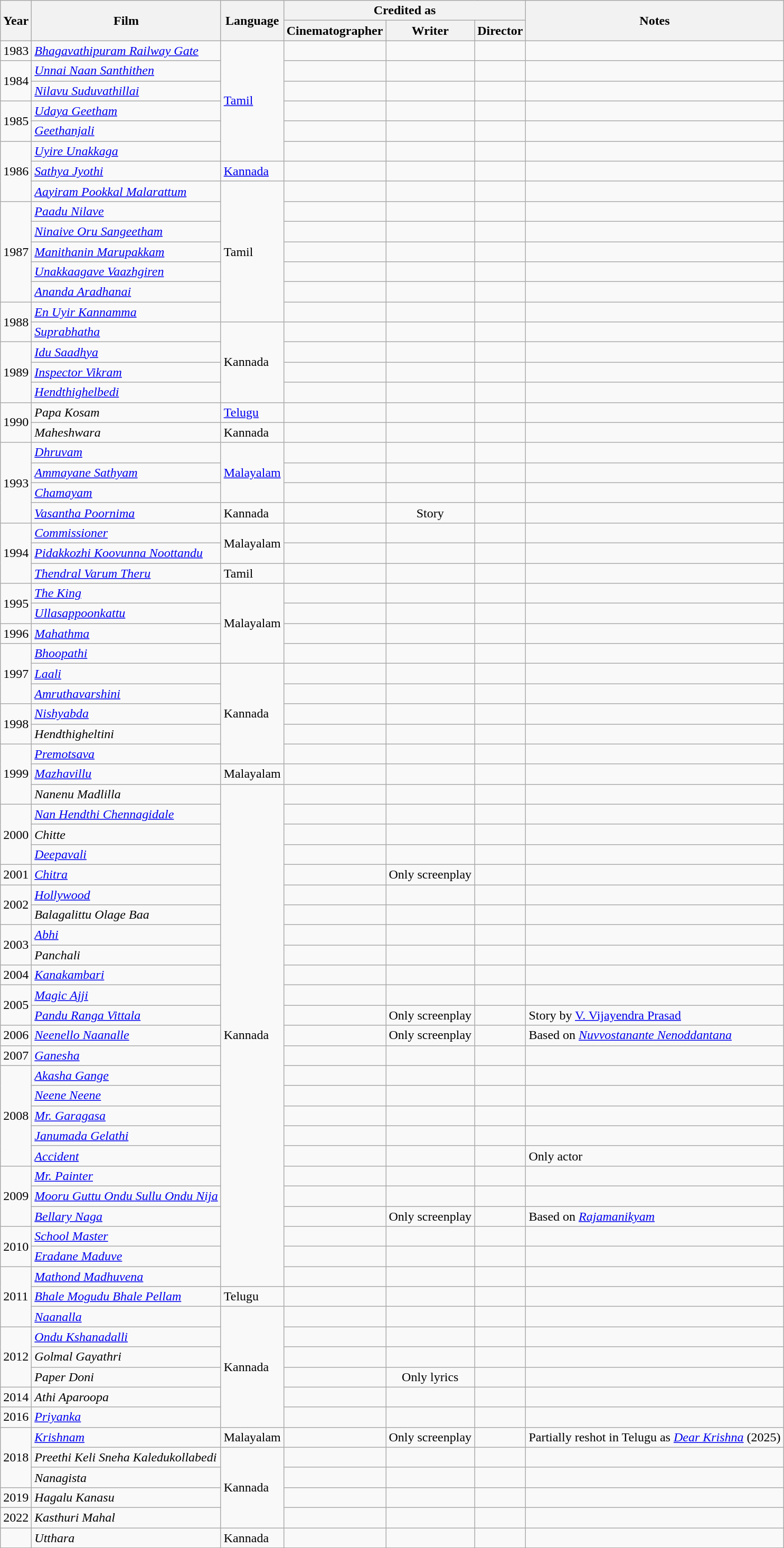<table class="wikitable sortable">
<tr>
<th rowspan="2">Year</th>
<th rowspan="2">Film</th>
<th rowspan="2">Language</th>
<th colspan="3">Credited as</th>
<th rowspan="2" class="unsortable">Notes</th>
</tr>
<tr>
<th>Cinematographer</th>
<th>Writer</th>
<th>Director</th>
</tr>
<tr>
<td>1983</td>
<td><em><a href='#'>Bhagavathipuram Railway Gate</a></em></td>
<td rowspan="6"><a href='#'>Tamil</a></td>
<td style="text-align:center;"></td>
<td style="text-align:center;"></td>
<td style="text-align:center;"></td>
<td></td>
</tr>
<tr>
<td rowspan="2">1984</td>
<td><em><a href='#'>Unnai Naan Santhithen</a></em></td>
<td style="text-align:center;"></td>
<td style="text-align:center;"></td>
<td style="text-align:center;"></td>
<td></td>
</tr>
<tr>
<td><em><a href='#'>Nilavu Suduvathillai</a></em></td>
<td style="text-align:center;"></td>
<td style="text-align:center;"></td>
<td style="text-align:center;"></td>
<td></td>
</tr>
<tr>
<td rowspan="2">1985</td>
<td><em><a href='#'>Udaya Geetham</a></em></td>
<td style="text-align:center;"></td>
<td style="text-align:center;"></td>
<td style="text-align:center;"></td>
<td></td>
</tr>
<tr>
<td><em><a href='#'>Geethanjali</a></em></td>
<td style="text-align:center;"></td>
<td style="text-align:center;"></td>
<td style="text-align:center;"></td>
<td></td>
</tr>
<tr>
<td rowspan="3">1986</td>
<td><em><a href='#'>Uyire Unakkaga</a></em></td>
<td style="text-align:center;"></td>
<td style="text-align:center;"></td>
<td style="text-align:center;"></td>
<td></td>
</tr>
<tr>
<td><em><a href='#'>Sathya Jyothi</a></em></td>
<td><a href='#'>Kannada</a></td>
<td style="text-align:center;"></td>
<td style="text-align:center;"></td>
<td style="text-align:center;"></td>
<td></td>
</tr>
<tr>
<td><em><a href='#'>Aayiram Pookkal Malarattum</a></em></td>
<td rowspan="7">Tamil</td>
<td style="text-align:center;"></td>
<td style="text-align:center;"></td>
<td style="text-align:center;"></td>
<td></td>
</tr>
<tr>
<td rowspan="5">1987</td>
<td><em><a href='#'>Paadu Nilave</a></em></td>
<td style="text-align:center;"></td>
<td style="text-align:center;"></td>
<td style="text-align:center;"></td>
<td></td>
</tr>
<tr>
<td><em><a href='#'>Ninaive Oru Sangeetham</a></em></td>
<td style="text-align:center;"></td>
<td style="text-align:center;"></td>
<td style="text-align:center;"></td>
<td></td>
</tr>
<tr>
<td><em><a href='#'>Manithanin Marupakkam</a></em></td>
<td style="text-align:center;"></td>
<td style="text-align:center;"></td>
<td style="text-align:center;"></td>
<td></td>
</tr>
<tr>
<td><em><a href='#'>Unakkaagave Vaazhgiren</a></em></td>
<td style="text-align:center;"></td>
<td style="text-align:center;"></td>
<td style="text-align:center;"></td>
<td></td>
</tr>
<tr>
<td><em><a href='#'>Ananda Aradhanai</a></em></td>
<td style="text-align:center;"></td>
<td style="text-align:center;"></td>
<td style="text-align:center;"></td>
<td></td>
</tr>
<tr>
<td rowspan="2">1988</td>
<td><em><a href='#'>En Uyir Kannamma</a></em></td>
<td style="text-align:center;"></td>
<td style="text-align:center;"></td>
<td style="text-align:center;"></td>
<td></td>
</tr>
<tr>
<td><em><a href='#'>Suprabhatha</a></em></td>
<td rowspan="4">Kannada</td>
<td style="text-align:center;"></td>
<td style="text-align:center;"></td>
<td style="text-align:center;"></td>
<td></td>
</tr>
<tr>
<td rowspan="3">1989</td>
<td><em><a href='#'>Idu Saadhya</a></em></td>
<td style="text-align:center;"></td>
<td style="text-align:center;"></td>
<td style="text-align:center;"></td>
<td></td>
</tr>
<tr>
<td><em><a href='#'>Inspector Vikram</a></em></td>
<td style="text-align:center;"></td>
<td style="text-align:center;"></td>
<td style="text-align:center;"></td>
<td></td>
</tr>
<tr>
<td><em><a href='#'>Hendthighelbedi</a></em></td>
<td style="text-align:center;"></td>
<td style="text-align:center;"></td>
<td style="text-align:center;"></td>
<td></td>
</tr>
<tr>
<td rowspan="2">1990</td>
<td><em>Papa Kosam</em></td>
<td><a href='#'>Telugu</a></td>
<td style="text-align:center;"></td>
<td style="text-align:center;"></td>
<td style="text-align:center;"></td>
<td></td>
</tr>
<tr>
<td><em>Maheshwara</em></td>
<td>Kannada</td>
<td style="text-align:center;"></td>
<td style="text-align:center;"></td>
<td style="text-align:center;"></td>
<td></td>
</tr>
<tr>
<td rowspan="4">1993</td>
<td><em><a href='#'>Dhruvam</a></em></td>
<td rowspan="3"><a href='#'>Malayalam</a></td>
<td style="text-align:center;"></td>
<td style="text-align:center;"></td>
<td style="text-align:center;"></td>
<td></td>
</tr>
<tr>
<td><em><a href='#'>Ammayane Sathyam</a></em></td>
<td style="text-align:center;"></td>
<td style="text-align:center;"></td>
<td style="text-align:center;"></td>
<td></td>
</tr>
<tr>
<td><em><a href='#'>Chamayam</a></em></td>
<td style="text-align:center;"></td>
<td style="text-align:center;"></td>
<td style="text-align:center;"></td>
<td></td>
</tr>
<tr>
<td><em><a href='#'>Vasantha Poornima</a></em></td>
<td>Kannada</td>
<td style="text-align:center;"></td>
<td style="text-align:center;"> Story</td>
<td style="text-align:center;"></td>
<td></td>
</tr>
<tr>
<td rowspan="3">1994</td>
<td><em><a href='#'>Commissioner</a></em></td>
<td rowspan="2">Malayalam</td>
<td style="text-align:center;"></td>
<td style="text-align:center;"></td>
<td style="text-align:center;"></td>
<td></td>
</tr>
<tr>
<td><em><a href='#'>Pidakkozhi Koovunna Noottandu</a></em></td>
<td style="text-align:center;"></td>
<td style="text-align:center;"></td>
<td style="text-align:center;"></td>
<td></td>
</tr>
<tr>
<td><em><a href='#'>Thendral Varum Theru</a></em></td>
<td>Tamil</td>
<td style="text-align:center;"></td>
<td style="text-align:center;"></td>
<td style="text-align:center;"></td>
<td></td>
</tr>
<tr>
<td rowspan="2">1995</td>
<td><em><a href='#'>The King</a></em></td>
<td rowspan="4">Malayalam</td>
<td style="text-align:center;"></td>
<td style="text-align:center;"></td>
<td style="text-align:center;"></td>
<td></td>
</tr>
<tr>
<td><em><a href='#'>Ullasappoonkattu</a></em></td>
<td style="text-align:center;"></td>
<td style="text-align:center;"></td>
<td style="text-align:center;"></td>
<td></td>
</tr>
<tr>
<td>1996</td>
<td><em><a href='#'>Mahathma</a></em></td>
<td style="text-align:center;"></td>
<td style="text-align:center;"></td>
<td style="text-align:center;"></td>
<td></td>
</tr>
<tr>
<td rowspan="3">1997</td>
<td><em><a href='#'>Bhoopathi</a></em></td>
<td style="text-align:center;"></td>
<td style="text-align:center;"></td>
<td style="text-align:center;"></td>
<td></td>
</tr>
<tr>
<td><em><a href='#'>Laali</a></em></td>
<td rowspan="5">Kannada</td>
<td style="text-align:center;"></td>
<td style="text-align:center;"></td>
<td style="text-align:center;"></td>
<td></td>
</tr>
<tr>
<td><em><a href='#'>Amruthavarshini</a></em></td>
<td style="text-align:center;"></td>
<td style="text-align:center;"></td>
<td style="text-align:center;"></td>
<td></td>
</tr>
<tr>
<td rowspan="2">1998</td>
<td><em><a href='#'>Nishyabda</a></em></td>
<td style="text-align:center;"></td>
<td style="text-align:center;"></td>
<td style="text-align:center;"></td>
<td></td>
</tr>
<tr>
<td><em>Hendthigheltini</em></td>
<td style="text-align:center;"></td>
<td style="text-align:center;"></td>
<td style="text-align:center;"></td>
<td></td>
</tr>
<tr>
<td rowspan="3">1999</td>
<td><em><a href='#'>Premotsava</a></em></td>
<td style="text-align:center;"></td>
<td style="text-align:center;"></td>
<td style="text-align:center;"></td>
<td></td>
</tr>
<tr>
<td><em><a href='#'>Mazhavillu</a></em></td>
<td>Malayalam</td>
<td style="text-align:center;"></td>
<td style="text-align:center;"></td>
<td style="text-align:center;"></td>
<td></td>
</tr>
<tr>
<td><em>Nanenu Madlilla</em></td>
<td rowspan="25">Kannada</td>
<td style="text-align:center;"></td>
<td style="text-align:center;"></td>
<td style="text-align:center;"></td>
<td></td>
</tr>
<tr>
<td rowspan="3">2000</td>
<td><em><a href='#'>Nan Hendthi Chennagidale</a></em></td>
<td style="text-align:center;"></td>
<td style="text-align:center;"></td>
<td style="text-align:center;"></td>
<td></td>
</tr>
<tr>
<td><em>Chitte</em></td>
<td style="text-align:center;"></td>
<td style="text-align:center;"></td>
<td style="text-align:center;"></td>
<td></td>
</tr>
<tr>
<td><em><a href='#'>Deepavali</a></em></td>
<td style="text-align:center;"></td>
<td style="text-align:center;"></td>
<td style="text-align:center;"></td>
<td></td>
</tr>
<tr>
<td>2001</td>
<td><em><a href='#'>Chitra</a></em></td>
<td style="text-align:center;"></td>
<td style="text-align:center;"> Only screenplay</td>
<td style="text-align:center;"></td>
<td></td>
</tr>
<tr>
<td rowspan="2">2002</td>
<td><em><a href='#'>Hollywood</a></em></td>
<td style="text-align:center;"></td>
<td style="text-align:center;"></td>
<td style="text-align:center;"></td>
<td></td>
</tr>
<tr>
<td><em>Balagalittu Olage Baa</em></td>
<td style="text-align:center;"></td>
<td style="text-align:center;"></td>
<td style="text-align:center;"></td>
<td></td>
</tr>
<tr>
<td rowspan="2">2003</td>
<td><em><a href='#'>Abhi</a></em></td>
<td style="text-align:center;"></td>
<td style="text-align:center;"></td>
<td style="text-align:center;"></td>
<td></td>
</tr>
<tr>
<td><em>Panchali</em></td>
<td style="text-align:center;"></td>
<td style="text-align:center;"></td>
<td style="text-align:center;"></td>
<td></td>
</tr>
<tr>
<td rowspan="1">2004</td>
<td><em><a href='#'>Kanakambari</a></em></td>
<td style="text-align:center;"></td>
<td style="text-align:center;"></td>
<td style="text-align:center;"></td>
<td></td>
</tr>
<tr>
<td rowspan="2">2005</td>
<td><em><a href='#'>Magic Ajji</a></em></td>
<td style="text-align:center;"></td>
<td style="text-align:center;"></td>
<td style="text-align:center;"></td>
<td></td>
</tr>
<tr>
<td><em><a href='#'>Pandu Ranga Vittala</a></em></td>
<td style="text-align:center;"></td>
<td style="text-align:center;"> Only screenplay</td>
<td style="text-align:center;"></td>
<td>Story by <a href='#'>V. Vijayendra Prasad</a></td>
</tr>
<tr>
<td>2006</td>
<td><em><a href='#'>Neenello Naanalle</a></em></td>
<td style="text-align:center;"></td>
<td style="text-align:center;"> Only screenplay</td>
<td style="text-align:center;"></td>
<td>Based on <em><a href='#'>Nuvvostanante Nenoddantana</a></em></td>
</tr>
<tr>
<td rowspan="1">2007</td>
<td><em><a href='#'>Ganesha</a></em></td>
<td style="text-align:center;"></td>
<td style="text-align:center;"></td>
<td style="text-align:center;"></td>
<td></td>
</tr>
<tr>
<td rowspan="5">2008</td>
<td><em><a href='#'>Akasha Gange</a></em></td>
<td style="text-align:center;"></td>
<td style="text-align:center;"></td>
<td style="text-align:center;"></td>
<td></td>
</tr>
<tr>
<td><em><a href='#'>Neene Neene</a></em></td>
<td style="text-align:center;"></td>
<td style="text-align:center;"></td>
<td style="text-align:center;"></td>
<td></td>
</tr>
<tr>
<td><em><a href='#'>Mr. Garagasa</a></em></td>
<td style="text-align:center;"></td>
<td style="text-align:center;"></td>
<td style="text-align:center;"></td>
<td></td>
</tr>
<tr>
<td><em><a href='#'>Janumada Gelathi</a></em></td>
<td style="text-align:center;"></td>
<td style="text-align:center;"></td>
<td style="text-align:center;"></td>
<td></td>
</tr>
<tr>
<td><em><a href='#'>Accident</a></em></td>
<td style="text-align:center;"></td>
<td style="text-align:center;"></td>
<td style="text-align:center;"></td>
<td>Only actor</td>
</tr>
<tr>
<td rowspan="3">2009</td>
<td><em><a href='#'>Mr. Painter</a></em></td>
<td style="text-align:center;"></td>
<td style="text-align:center;"></td>
<td style="text-align:center;"></td>
<td></td>
</tr>
<tr>
<td><em><a href='#'>Mooru Guttu Ondu Sullu Ondu Nija</a></em></td>
<td style="text-align:center;"></td>
<td style="text-align:center;"></td>
<td style="text-align:center;"></td>
<td></td>
</tr>
<tr>
<td><em><a href='#'>Bellary Naga</a></em></td>
<td style="text-align:center;"></td>
<td style="text-align:center;"> Only screenplay</td>
<td style="text-align:center;"></td>
<td>Based on <em><a href='#'>Rajamanikyam</a></em></td>
</tr>
<tr>
<td rowspan="2">2010</td>
<td><em><a href='#'>School Master</a></em></td>
<td style="text-align:center;"></td>
<td style="text-align:center;"></td>
<td style="text-align:center;"></td>
<td></td>
</tr>
<tr>
<td><em><a href='#'>Eradane Maduve</a></em></td>
<td style="text-align:center;"></td>
<td style="text-align:center;"></td>
<td style="text-align:center;"></td>
<td></td>
</tr>
<tr>
<td rowspan="3">2011</td>
<td><em><a href='#'>Mathond Madhuvena</a></em></td>
<td style="text-align:center;"></td>
<td style="text-align:center;"></td>
<td style="text-align:center;"></td>
<td></td>
</tr>
<tr>
<td><em><a href='#'>Bhale Mogudu Bhale Pellam</a></em></td>
<td>Telugu</td>
<td style="text-align:center;"></td>
<td style="text-align:center;"></td>
<td style="text-align:center;"></td>
<td></td>
</tr>
<tr>
<td><em><a href='#'>Naanalla</a></em></td>
<td rowspan="6">Kannada</td>
<td style="text-align:center;"></td>
<td style="text-align:center;"></td>
<td style="text-align:center;"></td>
<td></td>
</tr>
<tr>
<td rowspan="3">2012</td>
<td><em><a href='#'>Ondu Kshanadalli</a></em></td>
<td style="text-align:center;"></td>
<td style="text-align:center;"></td>
<td style="text-align:center;"></td>
<td></td>
</tr>
<tr>
<td><em>Golmal Gayathri</em></td>
<td style="text-align:center;"></td>
<td style="text-align:center;"></td>
<td style="text-align:center;"></td>
<td></td>
</tr>
<tr>
<td><em>Paper Doni</em></td>
<td style="text-align:center;"></td>
<td style="text-align:center;"> Only lyrics</td>
<td style="text-align:center;"></td>
<td></td>
</tr>
<tr>
<td>2014</td>
<td><em>Athi Aparoopa</em></td>
<td style="text-align:center;"></td>
<td style="text-align:center;"></td>
<td style="text-align:center;"></td>
<td></td>
</tr>
<tr>
<td>2016</td>
<td><em><a href='#'>Priyanka</a></em></td>
<td style="text-align:center;"></td>
<td style="text-align:center;"></td>
<td style="text-align:center;"></td>
<td></td>
</tr>
<tr>
<td rowspan="3">2018</td>
<td><em><a href='#'>Krishnam</a></em></td>
<td>Malayalam</td>
<td style="text-align:center;"></td>
<td style="text-align:center;"> Only screenplay</td>
<td style="text-align:center;"></td>
<td>Partially reshot in Telugu as <em><a href='#'>Dear Krishna</a></em> (2025)</td>
</tr>
<tr>
<td><em>Preethi Keli Sneha Kaledukollabedi</em></td>
<td rowspan="4">Kannada</td>
<td style="text-align:center;"></td>
<td style="text-align:center;"></td>
<td style="text-align:center;"></td>
<td></td>
</tr>
<tr>
<td><em>Nanagista</em></td>
<td style="text-align:center;"></td>
<td style="text-align:center;"></td>
<td style="text-align:center;"></td>
<td></td>
</tr>
<tr>
<td>2019</td>
<td><em>Hagalu Kanasu</em></td>
<td style="text-align:center;"></td>
<td style="text-align:center;"></td>
<td style="text-align:center;"></td>
<td></td>
</tr>
<tr>
<td>2022</td>
<td><em>Kasthuri Mahal</em></td>
<td style="text-align:center;"></td>
<td style="text-align:center;"></td>
<td style="text-align:center;"></td>
<td></td>
</tr>
<tr>
<td></td>
<td><em>Utthara</em></td>
<td>Kannada</td>
<td style="text-align:center;"></td>
<td></td>
<td style="text-align:center;"></td>
<td></td>
</tr>
<tr>
</tr>
</table>
